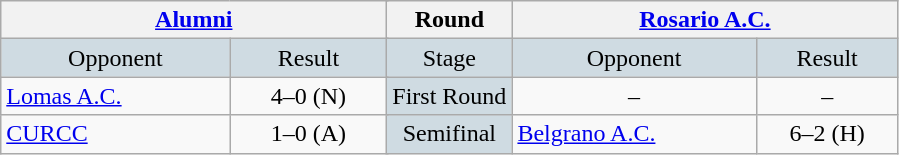<table class="wikitable" style="text-align:center;">
<tr>
<th colspan=3 width= 250px><a href='#'>Alumni</a></th>
<th>Round</th>
<th colspan=3 width= 250px><a href='#'>Rosario A.C.</a></th>
</tr>
<tr bgcolor= #CFDBE2>
<td>Opponent</td>
<td colspan=2>Result</td>
<td>Stage</td>
<td>Opponent</td>
<td colspan=2>Result</td>
</tr>
<tr>
<td align=left> <a href='#'>Lomas A.C.</a></td>
<td colspan=2>4–0 (N)</td>
<td bgcolor= #CFDBE2>First Round</td>
<td align=center>–</td>
<td colspan=2>–</td>
</tr>
<tr>
<td align=left> <a href='#'>CURCC</a></td>
<td colspan=2>1–0 (A)</td>
<td bgcolor= #CFDBE2>Semifinal</td>
<td align=left> <a href='#'>Belgrano A.C.</a></td>
<td colspan=2>6–2  (H)</td>
</tr>
</table>
